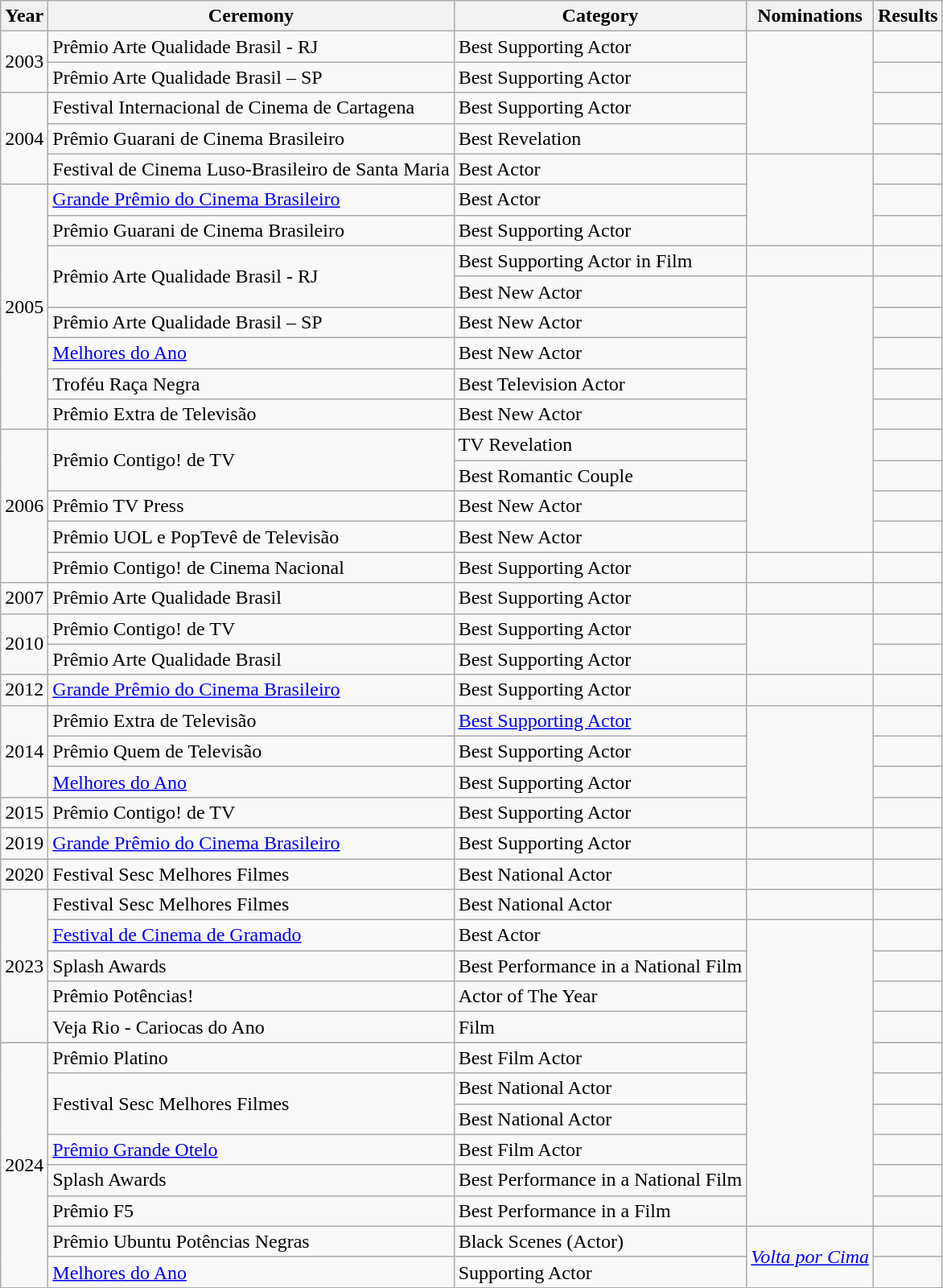<table class="wikitable">
<tr>
<th>Year</th>
<th>Ceremony</th>
<th>Category</th>
<th>Nominations</th>
<th>Results</th>
</tr>
<tr>
<td rowspan="2">2003</td>
<td>Prêmio Arte Qualidade Brasil - RJ</td>
<td>Best Supporting Actor</td>
<td rowspan="4"></td>
<td></td>
</tr>
<tr>
<td>Prêmio Arte Qualidade Brasil – SP</td>
<td>Best Supporting Actor</td>
<td></td>
</tr>
<tr>
<td rowspan="3">2004</td>
<td>Festival Internacional de Cinema de Cartagena</td>
<td>Best Supporting Actor </td>
<td></td>
</tr>
<tr>
<td>Prêmio Guarani de Cinema Brasileiro</td>
<td>Best Revelation</td>
<td></td>
</tr>
<tr>
<td>Festival de Cinema Luso-Brasileiro de Santa Maria</td>
<td>Best Actor</td>
<td rowspan="3"></td>
<td></td>
</tr>
<tr>
<td rowspan="8">2005</td>
<td><a href='#'>Grande Prêmio do Cinema Brasileiro</a></td>
<td>Best Actor</td>
<td></td>
</tr>
<tr>
<td>Prêmio Guarani de Cinema Brasileiro</td>
<td>Best Supporting Actor</td>
<td></td>
</tr>
<tr>
<td rowspan="2">Prêmio Arte Qualidade Brasil - RJ</td>
<td>Best Supporting Actor in Film</td>
<td></td>
<td></td>
</tr>
<tr>
<td>Best New Actor</td>
<td rowspan="9"></td>
<td></td>
</tr>
<tr>
<td>Prêmio Arte Qualidade Brasil – SP</td>
<td>Best New Actor</td>
<td></td>
</tr>
<tr>
<td><a href='#'>Melhores do Ano</a></td>
<td>Best New Actor</td>
<td></td>
</tr>
<tr>
<td>Troféu Raça Negra</td>
<td>Best Television Actor</td>
<td></td>
</tr>
<tr>
<td>Prêmio Extra de Televisão</td>
<td>Best New Actor</td>
<td></td>
</tr>
<tr>
<td rowspan="5">2006</td>
<td rowspan="2">Prêmio Contigo! de TV</td>
<td>TV Revelation</td>
<td></td>
</tr>
<tr>
<td>Best Romantic Couple </td>
<td></td>
</tr>
<tr>
<td>Prêmio TV Press</td>
<td>Best New Actor</td>
<td></td>
</tr>
<tr>
<td>Prêmio UOL e PopTevê de Televisão</td>
<td>Best New Actor</td>
<td></td>
</tr>
<tr>
<td>Prêmio Contigo! de Cinema Nacional</td>
<td>Best Supporting Actor</td>
<td></td>
<td></td>
</tr>
<tr>
<td>2007</td>
<td>Prêmio Arte Qualidade Brasil</td>
<td>Best Supporting Actor</td>
<td></td>
<td></td>
</tr>
<tr>
<td rowspan="2">2010</td>
<td>Prêmio Contigo! de TV</td>
<td>Best Supporting Actor</td>
<td rowspan="2"></td>
<td></td>
</tr>
<tr>
<td>Prêmio Arte Qualidade Brasil</td>
<td>Best Supporting Actor</td>
<td></td>
</tr>
<tr>
<td>2012</td>
<td><a href='#'>Grande Prêmio do Cinema Brasileiro</a></td>
<td>Best Supporting Actor</td>
<td></td>
<td></td>
</tr>
<tr>
<td rowspan="3">2014</td>
<td>Prêmio Extra de Televisão</td>
<td><a href='#'>Best Supporting Actor</a></td>
<td rowspan="4"></td>
<td></td>
</tr>
<tr>
<td>Prêmio Quem de Televisão</td>
<td>Best Supporting Actor</td>
<td></td>
</tr>
<tr>
<td><a href='#'>Melhores do Ano</a></td>
<td>Best Supporting Actor</td>
<td></td>
</tr>
<tr>
<td>2015</td>
<td>Prêmio Contigo! de TV</td>
<td>Best Supporting Actor</td>
<td></td>
</tr>
<tr>
<td>2019</td>
<td><a href='#'>Grande Prêmio do Cinema Brasileiro</a></td>
<td>Best Supporting Actor</td>
<td></td>
<td></td>
</tr>
<tr>
<td>2020</td>
<td>Festival Sesc Melhores Filmes</td>
<td>Best National Actor</td>
<td></td>
<td></td>
</tr>
<tr>
<td rowspan="5">2023</td>
<td>Festival Sesc Melhores Filmes</td>
<td>Best National Actor</td>
<td></td>
<td></td>
</tr>
<tr>
<td><a href='#'>Festival de Cinema de Gramado</a></td>
<td>Best Actor</td>
<td rowspan="10"></td>
<td></td>
</tr>
<tr>
<td>Splash Awards</td>
<td>Best Performance in a National Film</td>
<td></td>
</tr>
<tr>
<td>Prêmio Potências!</td>
<td>Actor of The Year</td>
<td></td>
</tr>
<tr>
<td>Veja Rio - Cariocas do Ano</td>
<td>Film</td>
<td></td>
</tr>
<tr>
<td rowspan="8">2024</td>
<td>Prêmio Platino</td>
<td>Best Film Actor</td>
<td></td>
</tr>
<tr>
<td rowspan="2">Festival Sesc Melhores Filmes</td>
<td>Best National Actor </td>
<td></td>
</tr>
<tr>
<td>Best National Actor </td>
<td></td>
</tr>
<tr>
<td><a href='#'>Prêmio Grande Otelo</a></td>
<td>Best Film Actor</td>
<td></td>
</tr>
<tr>
<td>Splash Awards</td>
<td>Best Performance in a National Film</td>
<td></td>
</tr>
<tr>
<td>Prêmio F5</td>
<td>Best Performance in a Film</td>
<td></td>
</tr>
<tr>
<td>Prêmio Ubuntu Potências Negras</td>
<td>Black Scenes (Actor)</td>
<td rowspan="2"><em><a href='#'>Volta por Cima</a></em></td>
<td></td>
</tr>
<tr>
<td><a href='#'>Melhores do Ano</a></td>
<td>Supporting Actor</td>
<td></td>
</tr>
</table>
